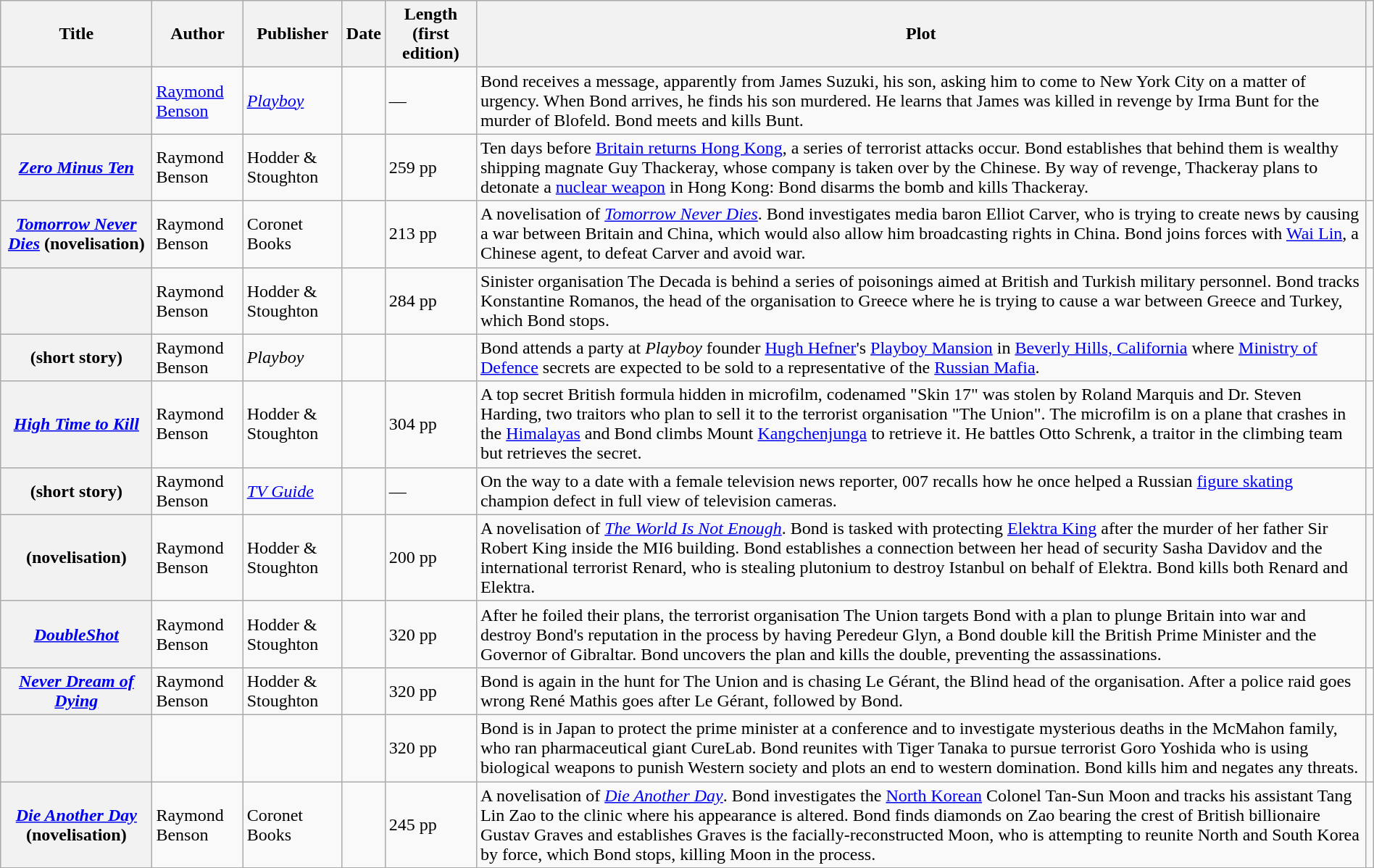<table class="wikitable plainrowheaders sortable" style="margin-right: 0;">
<tr>
<th scope="col">Title</th>
<th scope="col">Author</th>
<th scope="col">Publisher</th>
<th scope="col">Date</th>
<th scope="col">Length (first edition)</th>
<th scope="col" class="unsortable">Plot</th>
<th scope="col" class="unsortable"></th>
</tr>
<tr>
<th scope="row"> </th>
<td><a href='#'>Raymond Benson</a></td>
<td><em><a href='#'>Playboy</a></em></td>
<td></td>
<td>—</td>
<td>Bond receives a message, apparently from James Suzuki, his son, asking him to come to New York City on a matter of urgency. When Bond arrives, he finds his son murdered. He learns that James was killed in revenge by Irma Bunt for the murder of Blofeld. Bond meets and kills Bunt.</td>
<td style="text-align: center;"></td>
</tr>
<tr>
<th scope="row"><em><a href='#'>Zero Minus Ten</a></em></th>
<td>Raymond Benson</td>
<td>Hodder & Stoughton</td>
<td></td>
<td>259 pp</td>
<td>Ten days before <a href='#'>Britain returns Hong Kong</a>, a series of terrorist attacks occur. Bond establishes that behind them is wealthy shipping magnate Guy Thackeray, whose company is taken over by the Chinese. By way of revenge, Thackeray plans to detonate a <a href='#'>nuclear weapon</a> in Hong Kong: Bond disarms the bomb and kills Thackeray.</td>
<td style="text-align: center;"></td>
</tr>
<tr>
<th scope="row"><em><a href='#'>Tomorrow Never Dies</a></em> (novelisation)</th>
<td>Raymond Benson</td>
<td>Coronet Books</td>
<td></td>
<td>213 pp</td>
<td>A novelisation of <em><a href='#'>Tomorrow Never Dies</a></em>. Bond investigates media baron Elliot Carver, who is trying to create news by causing a war between Britain and China, which would also allow him broadcasting rights in China. Bond joins forces with <a href='#'>Wai Lin</a>, a Chinese agent, to defeat Carver and avoid war.</td>
<td style="text-align: center;"></td>
</tr>
<tr>
<th scope="row"></th>
<td>Raymond Benson</td>
<td>Hodder & Stoughton</td>
<td></td>
<td>284 pp</td>
<td>Sinister organisation The Decada is behind a series of poisonings aimed at British and Turkish military personnel. Bond tracks Konstantine Romanos, the head of the organisation to Greece where he is trying to cause a war between Greece and Turkey, which Bond stops.</td>
<td style="text-align: center;"></td>
</tr>
<tr>
<th scope="row"> (short story)</th>
<td>Raymond Benson</td>
<td><em>Playboy</em></td>
<td></td>
<td></td>
<td>Bond attends a party at <em>Playboy</em> founder <a href='#'>Hugh Hefner</a>'s <a href='#'>Playboy Mansion</a> in <a href='#'>Beverly Hills, California</a> where <a href='#'>Ministry of Defence</a> secrets are expected to be sold to a representative of the <a href='#'>Russian Mafia</a>.</td>
<td style="text-align: center;"></td>
</tr>
<tr>
<th scope="row"><em><a href='#'>High Time to Kill</a></em></th>
<td>Raymond Benson</td>
<td>Hodder & Stoughton</td>
<td></td>
<td>304 pp</td>
<td>A top secret British formula hidden in microfilm, codenamed "Skin 17" was stolen by Roland Marquis and Dr. Steven Harding, two traitors who plan to sell it to the terrorist organisation "The Union". The microfilm is on a plane that crashes in the <a href='#'>Himalayas</a> and Bond climbs Mount <a href='#'>Kangchenjunga</a> to retrieve it. He battles Otto Schrenk, a traitor in the climbing team but retrieves the secret.</td>
<td style="text-align: center;"></td>
</tr>
<tr>
<th scope="row"> (short story)</th>
<td>Raymond Benson</td>
<td><em><a href='#'>TV Guide</a></em> </td>
<td></td>
<td>—</td>
<td>On the way to a date with a female television news reporter, 007 recalls how he once helped a Russian <a href='#'>figure skating</a> champion defect in full view of television cameras.</td>
<td style="text-align: center;"></td>
</tr>
<tr>
<th scope="row"> (novelisation)</th>
<td>Raymond Benson</td>
<td>Hodder & Stoughton</td>
<td></td>
<td>200 pp</td>
<td>A novelisation of <em><a href='#'>The World Is Not Enough</a></em>. Bond is tasked with protecting <a href='#'>Elektra King</a> after the murder of her father Sir Robert King inside the MI6 building. Bond establishes a connection between her head of security Sasha Davidov and the international terrorist Renard, who is stealing plutonium to destroy Istanbul on behalf of Elektra. Bond kills both Renard and Elektra.</td>
<td style="text-align: center;"></td>
</tr>
<tr>
<th scope="row"><em><a href='#'>DoubleShot</a></em></th>
<td>Raymond Benson</td>
<td>Hodder & Stoughton</td>
<td></td>
<td>320 pp</td>
<td>After he foiled their plans, the terrorist organisation The Union targets Bond with a plan to plunge Britain into war and destroy Bond's reputation in the process by having Peredeur Glyn, a Bond double kill the British Prime Minister and the Governor of Gibraltar. Bond uncovers the plan and kills the double, preventing the assassinations.</td>
<td style="text-align: center;"></td>
</tr>
<tr>
<th scope="row"><em><a href='#'>Never Dream of Dying</a></em></th>
<td>Raymond Benson</td>
<td>Hodder & Stoughton</td>
<td></td>
<td>320 pp</td>
<td>Bond is again in the hunt for The Union and is chasing Le Gérant, the Blind head of the organisation. After a police raid goes wrong René Mathis goes after Le Gérant, followed by Bond.</td>
<td style="text-align: center;"></td>
</tr>
<tr>
<th scope="row"></th>
<td></td>
<td></td>
<td></td>
<td>320 pp</td>
<td>Bond is in Japan to protect the prime minister at a conference and to investigate mysterious deaths in the McMahon family, who ran pharmaceutical giant CureLab. Bond reunites with Tiger Tanaka to pursue terrorist Goro Yoshida who is using biological weapons to punish Western society and plots an end to western domination. Bond kills him and negates any threats.</td>
<td style="text-align: center;"></td>
</tr>
<tr>
<th scope="row"><em><a href='#'>Die Another Day</a></em> (novelisation)</th>
<td>Raymond Benson</td>
<td>Coronet Books</td>
<td></td>
<td>245 pp</td>
<td>A novelisation of <em><a href='#'>Die Another Day</a></em>. Bond investigates the <a href='#'>North Korean</a> Colonel Tan-Sun Moon and tracks his assistant Tang Lin Zao to the clinic where his appearance is altered. Bond finds diamonds on Zao bearing the crest of British billionaire Gustav Graves and establishes Graves is the facially-reconstructed Moon, who is attempting to reunite North and South Korea by force, which Bond stops, killing Moon in the process.</td>
<td style="text-align: center;"></td>
</tr>
</table>
